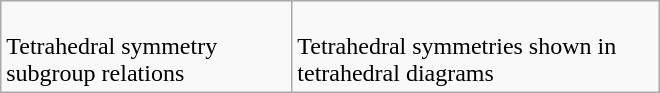<table class=wikitable width=440 align=right>
<tr>
<td><br>Tetrahedral symmetry subgroup relations</td>
<td><br>Tetrahedral symmetries shown in tetrahedral diagrams</td>
</tr>
</table>
